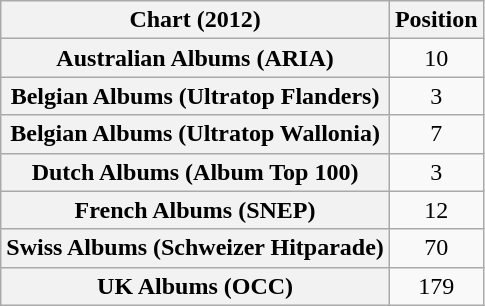<table class="wikitable sortable plainrowheaders" style="text-align:center">
<tr>
<th scope="col">Chart (2012)</th>
<th scope="col">Position</th>
</tr>
<tr>
<th scope="row">Australian Albums (ARIA)</th>
<td>10</td>
</tr>
<tr>
<th scope="row">Belgian Albums (Ultratop Flanders)</th>
<td>3</td>
</tr>
<tr>
<th scope="row">Belgian Albums (Ultratop Wallonia)</th>
<td>7</td>
</tr>
<tr>
<th scope="row">Dutch Albums (Album Top 100)</th>
<td>3</td>
</tr>
<tr>
<th scope="row">French Albums (SNEP)</th>
<td>12</td>
</tr>
<tr>
<th scope="row">Swiss Albums (Schweizer Hitparade)</th>
<td>70</td>
</tr>
<tr>
<th scope="row">UK Albums (OCC)</th>
<td>179</td>
</tr>
</table>
